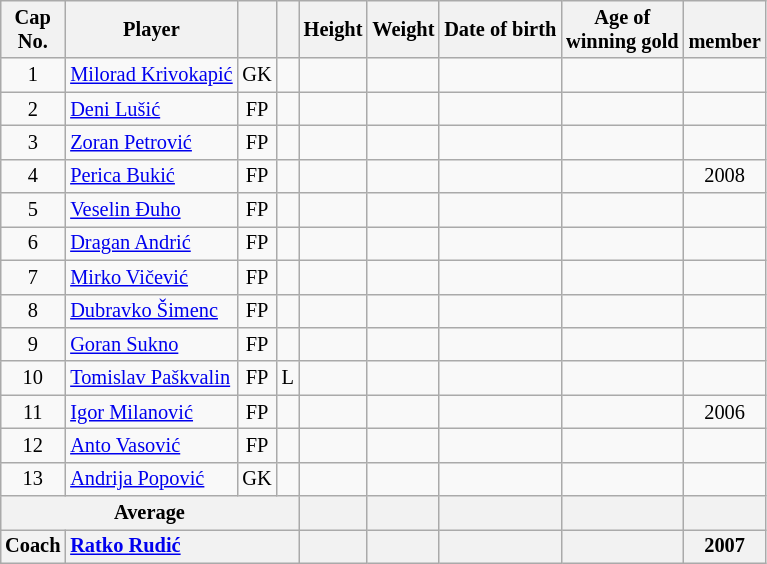<table class="wikitable sortable" style="text-align: center; font-size: 85%; margin-left: 1em;">
<tr>
<th>Cap<br>No.</th>
<th>Player</th>
<th></th>
<th></th>
<th>Height</th>
<th>Weight</th>
<th>Date of birth</th>
<th>Age of<br>winning gold</th>
<th><br>member</th>
</tr>
<tr>
<td>1</td>
<td style="text-align: left;" data-sort-value="Krivokapić, Milorad"><a href='#'>Milorad Krivokapić</a></td>
<td>GK</td>
<td></td>
<td style="text-align: left;"></td>
<td style="text-align: right;"></td>
<td style="text-align: right;"></td>
<td style="text-align: left;"></td>
<td></td>
</tr>
<tr>
<td>2</td>
<td style="text-align: left;" data-sort-value="Lušić, Deni"><a href='#'>Deni Lušić</a></td>
<td>FP</td>
<td></td>
<td style="text-align: left;"></td>
<td style="text-align: right;"></td>
<td style="text-align: right;"></td>
<td style="text-align: left;"></td>
<td></td>
</tr>
<tr>
<td>3</td>
<td style="text-align: left;" data-sort-value="Petrović, Zoran"><a href='#'>Zoran Petrović</a></td>
<td>FP</td>
<td></td>
<td style="text-align: left;"></td>
<td style="text-align: right;"></td>
<td style="text-align: right;"></td>
<td style="text-align: left;"></td>
<td></td>
</tr>
<tr>
<td>4</td>
<td style="text-align: left;" data-sort-value="Bukić, Perica"><a href='#'>Perica Bukić</a></td>
<td>FP</td>
<td></td>
<td style="text-align: left;"></td>
<td style="text-align: right;"></td>
<td style="text-align: right;"></td>
<td style="text-align: left;"></td>
<td>2008</td>
</tr>
<tr>
<td>5</td>
<td style="text-align: left;" data-sort-value="Đuho, Veselin"><a href='#'>Veselin Đuho</a></td>
<td>FP</td>
<td></td>
<td style="text-align: left;"></td>
<td style="text-align: right;"></td>
<td style="text-align: right;"></td>
<td style="text-align: left;"></td>
<td></td>
</tr>
<tr>
<td>6</td>
<td style="text-align: left;" data-sort-value="Andrić, Dragan"><a href='#'>Dragan Andrić</a></td>
<td>FP</td>
<td></td>
<td style="text-align: left;"></td>
<td style="text-align: right;"></td>
<td style="text-align: right;"></td>
<td style="text-align: left;"></td>
<td></td>
</tr>
<tr>
<td>7</td>
<td style="text-align: left;" data-sort-value="Vičević, Mirko"><a href='#'>Mirko Vičević</a></td>
<td>FP</td>
<td></td>
<td style="text-align: left;"></td>
<td style="text-align: right;"></td>
<td style="text-align: right;"></td>
<td style="text-align: left;"></td>
<td></td>
</tr>
<tr>
<td>8</td>
<td style="text-align: left;" data-sort-value="Šimenc, Dubravko"><a href='#'>Dubravko Šimenc</a></td>
<td>FP</td>
<td></td>
<td style="text-align: left;"></td>
<td style="text-align: right;"></td>
<td style="text-align: right;"></td>
<td style="text-align: left;"></td>
<td></td>
</tr>
<tr>
<td>9</td>
<td style="text-align: left;" data-sort-value="Sukno, Goran"><a href='#'>Goran Sukno</a></td>
<td>FP</td>
<td></td>
<td style="text-align: left;"></td>
<td style="text-align: right;"></td>
<td style="text-align: right;"></td>
<td style="text-align: left;"></td>
<td></td>
</tr>
<tr>
<td>10</td>
<td style="text-align: left;" data-sort-value="Paškvalin, Tomislav"><a href='#'>Tomislav Paškvalin</a></td>
<td>FP</td>
<td>L</td>
<td style="text-align: left;"></td>
<td style="text-align: right;"></td>
<td style="text-align: right;"></td>
<td style="text-align: left;"></td>
<td></td>
</tr>
<tr>
<td>11</td>
<td style="text-align: left;" data-sort-value="Milanović, Igor"><a href='#'>Igor Milanović</a></td>
<td>FP</td>
<td></td>
<td style="text-align: left;"></td>
<td style="text-align: right;"></td>
<td style="text-align: right;"></td>
<td style="text-align: left;"></td>
<td>2006</td>
</tr>
<tr>
<td>12</td>
<td style="text-align: left;" data-sort-value="Vasović, Anto"><a href='#'>Anto Vasović</a></td>
<td>FP</td>
<td></td>
<td style="text-align: left;"></td>
<td style="text-align: right;"></td>
<td style="text-align: right;"></td>
<td style="text-align: left;"></td>
<td></td>
</tr>
<tr>
<td>13</td>
<td style="text-align: left;" data-sort-value="Popović, Andrija"><a href='#'>Andrija Popović</a></td>
<td>GK</td>
<td></td>
<td style="text-align: left;"></td>
<td style="text-align: right;"></td>
<td style="text-align: right;"></td>
<td style="text-align: left;"></td>
<td></td>
</tr>
<tr>
<th colspan="4">Average</th>
<th style="text-align: left;"></th>
<th style="text-align: right;"></th>
<th style="text-align: right;"></th>
<th style="text-align: left;"></th>
<th></th>
</tr>
<tr>
<th>Coach</th>
<th colspan="3" style="text-align: left;"><a href='#'>Ratko Rudić</a></th>
<th></th>
<th></th>
<th style="text-align: right;"></th>
<th style="text-align: left;"></th>
<th>2007</th>
</tr>
</table>
